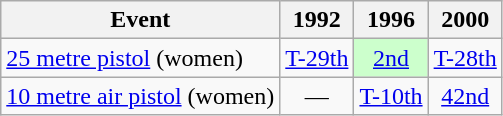<table class="wikitable" style="text-align: center">
<tr>
<th>Event</th>
<th>1992</th>
<th>1996</th>
<th>2000</th>
</tr>
<tr>
<td align=left><a href='#'>25 metre pistol</a> (women)</td>
<td><a href='#'>T-29th</a></td>
<td style="background: #ccffcc"> <a href='#'>2nd</a></td>
<td><a href='#'>T-28th</a></td>
</tr>
<tr>
<td align=left><a href='#'>10 metre air pistol</a> (women)</td>
<td>—</td>
<td><a href='#'>T-10th</a></td>
<td><a href='#'>42nd</a></td>
</tr>
</table>
